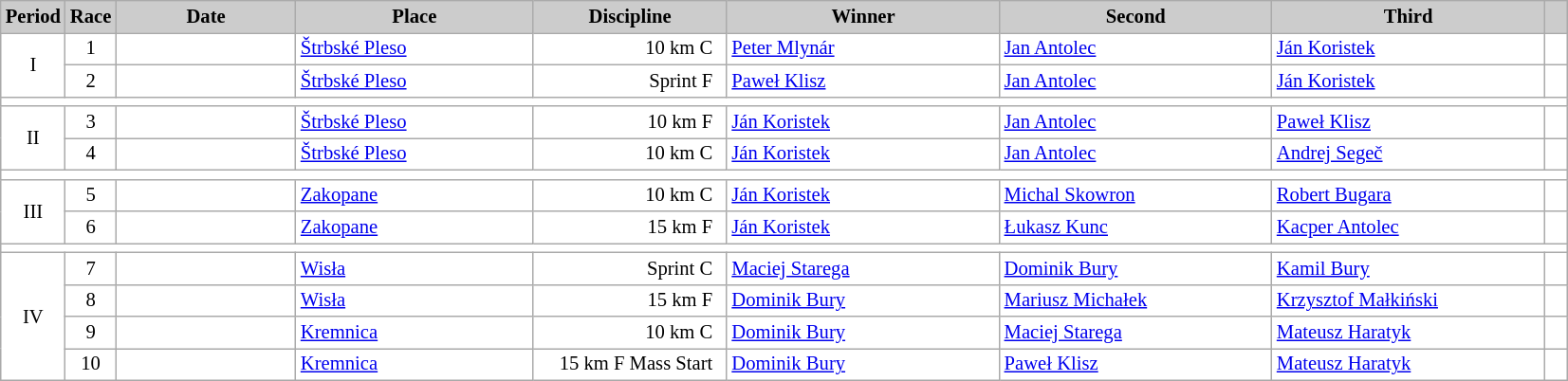<table class="wikitable plainrowheaders" style="background:#fff; font-size:86%; line-height:16px; border:grey solid 1px; border-collapse:collapse;">
<tr style="background:#ccc; text-align:center;">
<th scope="col" style="background:#ccc; width=20 px;">Period</th>
<th scope="col" style="background:#ccc; width=30 px;">Race</th>
<th scope="col" style="background:#ccc; width:120px;">Date</th>
<th scope="col" style="background:#ccc; width:160px;">Place</th>
<th scope="col" style="background:#ccc; width:130px;">Discipline</th>
<th scope="col" style="background:#ccc; width:185px;">Winner</th>
<th scope="col" style="background:#ccc; width:185px;">Second</th>
<th scope="col" style="background:#ccc; width:185px;">Third</th>
<th scope="col" style="background:#ccc; width:10px;"></th>
</tr>
<tr>
<td rowspan=2 align=center>I</td>
<td align=center>1</td>
<td align=right>  </td>
<td> <a href='#'>Štrbské Pleso</a></td>
<td align=right>10 km C  </td>
<td> <a href='#'>Peter Mlynár</a></td>
<td> <a href='#'>Jan Antolec</a></td>
<td> <a href='#'>Ján Koristek</a></td>
<td></td>
</tr>
<tr>
<td align=center>2</td>
<td align=right>  </td>
<td> <a href='#'>Štrbské Pleso</a></td>
<td align=right>Sprint F  </td>
<td> <a href='#'>Paweł Klisz</a></td>
<td> <a href='#'>Jan Antolec</a></td>
<td> <a href='#'>Ján Koristek</a></td>
<td></td>
</tr>
<tr>
<td colspan=9></td>
</tr>
<tr>
<td rowspan=2 align=center>II</td>
<td align=center>3</td>
<td align=right>  </td>
<td> <a href='#'>Štrbské Pleso</a></td>
<td align=right>10 km F  </td>
<td> <a href='#'>Ján Koristek</a></td>
<td> <a href='#'>Jan Antolec</a></td>
<td> <a href='#'>Paweł Klisz</a></td>
<td></td>
</tr>
<tr>
<td align=center>4</td>
<td align=right>  </td>
<td> <a href='#'>Štrbské Pleso</a></td>
<td align=right>10 km C  </td>
<td> <a href='#'>Ján Koristek</a></td>
<td> <a href='#'>Jan Antolec</a></td>
<td> <a href='#'>Andrej Segeč</a></td>
<td></td>
</tr>
<tr>
<td colspan=9></td>
</tr>
<tr>
<td rowspan=2 align=center>III</td>
<td align=center>5</td>
<td align=right>  </td>
<td> <a href='#'>Zakopane</a></td>
<td align=right>10 km C  </td>
<td> <a href='#'>Ján Koristek</a></td>
<td> <a href='#'>Michal Skowron</a></td>
<td> <a href='#'>Robert Bugara</a></td>
<td></td>
</tr>
<tr>
<td align=center>6</td>
<td align=right>  </td>
<td> <a href='#'>Zakopane</a></td>
<td align=right>15 km F  </td>
<td> <a href='#'>Ján Koristek</a></td>
<td> <a href='#'>Łukasz Kunc</a></td>
<td> <a href='#'>Kacper Antolec</a></td>
<td></td>
</tr>
<tr>
<td colspan=9></td>
</tr>
<tr>
<td rowspan=4 align=center>IV</td>
<td align=center>7</td>
<td align=right>  </td>
<td> <a href='#'>Wisła</a></td>
<td align=right>Sprint C  </td>
<td> <a href='#'>Maciej Starega</a></td>
<td> <a href='#'>Dominik Bury</a></td>
<td> <a href='#'>Kamil Bury</a></td>
<td></td>
</tr>
<tr>
<td align=center>8</td>
<td align=right>  </td>
<td> <a href='#'>Wisła</a></td>
<td align=right>15 km F  </td>
<td> <a href='#'>Dominik Bury</a></td>
<td> <a href='#'>Mariusz Michałek</a></td>
<td> <a href='#'>Krzysztof Małkiński</a></td>
<td></td>
</tr>
<tr>
<td align=center>9</td>
<td align=right>  </td>
<td> <a href='#'>Kremnica</a></td>
<td align=right>10 km C  </td>
<td> <a href='#'>Dominik Bury</a></td>
<td> <a href='#'>Maciej Starega</a></td>
<td> <a href='#'>Mateusz Haratyk</a></td>
<td></td>
</tr>
<tr>
<td align=center>10</td>
<td align=right>  </td>
<td> <a href='#'>Kremnica</a></td>
<td align=right>15 km F Mass Start  </td>
<td> <a href='#'>Dominik Bury</a></td>
<td> <a href='#'>Paweł Klisz</a></td>
<td> <a href='#'>Mateusz Haratyk</a></td>
<td></td>
</tr>
</table>
